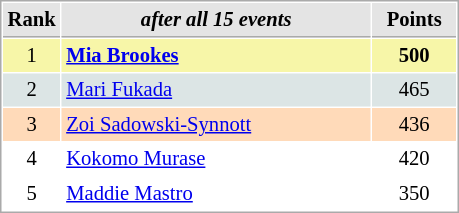<table cellspacing="1" cellpadding="3" style="border:1px solid #AAAAAA;font-size:86%">
<tr style="background-color: #E4E4E4;">
<th style="border-bottom:1px solid #AAAAAA; width: 10px;">Rank</th>
<th style="border-bottom:1px solid #AAAAAA; width: 200px;"><em>after all 15 events</em></th>
<th style="border-bottom:1px solid #AAAAAA; width: 50px;">Points</th>
</tr>
<tr style="background:#f7f6a8;">
<td align=center>1</td>
<td><strong> <a href='#'>Mia Brookes</a></strong></td>
<td align=center><strong>500</strong></td>
</tr>
<tr style="background:#dce5e5;">
<td align=center>2</td>
<td> <a href='#'>Mari Fukada</a></td>
<td align=center>465</td>
</tr>
<tr style="background:#ffdab9;">
<td align=center>3</td>
<td> <a href='#'>Zoi Sadowski-Synnott</a></td>
<td align=center>436</td>
</tr>
<tr>
<td align=center>4</td>
<td> <a href='#'>Kokomo Murase</a></td>
<td align=center>420</td>
</tr>
<tr>
<td align=center>5</td>
<td> <a href='#'>Maddie Mastro</a></td>
<td align=center>350</td>
</tr>
</table>
